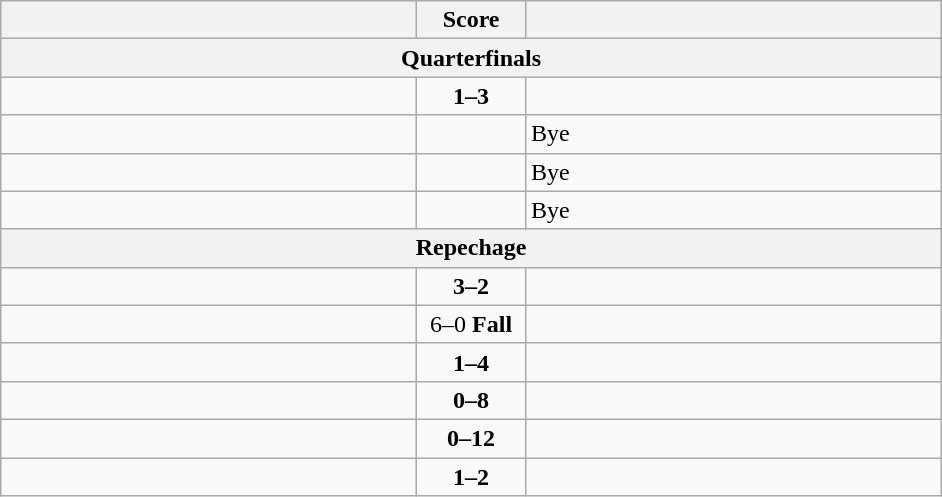<table class="wikitable" style="text-align: left;">
<tr>
<th align="right" width="270"></th>
<th width="65">Score</th>
<th align="left" width="270"></th>
</tr>
<tr>
<th colspan="3">Quarterfinals</th>
</tr>
<tr>
<td></td>
<td align=center><strong>1–3</strong></td>
<td><strong></strong></td>
</tr>
<tr>
<td><strong></strong></td>
<td></td>
<td>Bye</td>
</tr>
<tr>
<td><strong></strong></td>
<td></td>
<td>Bye</td>
</tr>
<tr>
<td><strong></strong></td>
<td></td>
<td>Bye</td>
</tr>
<tr>
<th colspan="3">Repechage</th>
</tr>
<tr>
<td><strong></strong></td>
<td align=center><strong>3–2</strong></td>
<td></td>
</tr>
<tr>
<td><strong></strong></td>
<td align=center>6–0 <strong>Fall</strong></td>
<td></td>
</tr>
<tr>
<td></td>
<td align=center><strong>1–4</strong></td>
<td><strong></strong></td>
</tr>
<tr>
<td></td>
<td align=center><strong>0–8</strong></td>
<td><strong></strong></td>
</tr>
<tr>
<td></td>
<td align=center><strong>0–12</strong></td>
<td><strong></strong></td>
</tr>
<tr>
<td></td>
<td align=center><strong>1–2</strong></td>
<td><strong></strong></td>
</tr>
</table>
